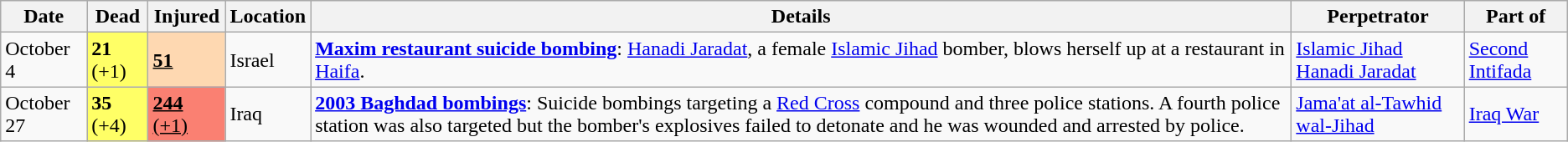<table class="wikitable" border="1">
<tr>
<th>Date</th>
<th>Dead</th>
<th>Injured</th>
<th>Location</th>
<th>Details</th>
<th>Perpetrator</th>
<th>Part of</th>
</tr>
<tr>
<td>October 4</td>
<td style="background:#FFFF66;align="right"><strong>21</strong> (+1)</td>
<td style="background:#FED8B1;align="right"><u><strong>51</strong></u></td>
<td>Israel</td>
<td><strong><a href='#'>Maxim restaurant suicide bombing</a></strong>: <a href='#'>Hanadi Jaradat</a>, a female <a href='#'>Islamic Jihad</a> bomber, blows herself up at a restaurant in <a href='#'>Haifa</a>.</td>
<td><a href='#'>Islamic Jihad</a> <br> <a href='#'>Hanadi Jaradat</a></td>
<td><a href='#'>Second Intifada</a></td>
</tr>
<tr>
<td>October 27</td>
<td style="background:#FFFF66;align="right"><strong>35</strong> (+4)</td>
<td style="background:#FA8072;align="right"><u><strong>244</strong> (+1)</u></td>
<td>Iraq</td>
<td><strong><a href='#'>2003 Baghdad bombings</a></strong>: Suicide bombings targeting a <a href='#'>Red Cross</a> compound and three police stations. A fourth police station was also targeted but the bomber's explosives failed to detonate and he was wounded and arrested by police.</td>
<td><a href='#'>Jama'at al-Tawhid wal-Jihad</a></td>
<td><a href='#'>Iraq War</a></td>
</tr>
</table>
